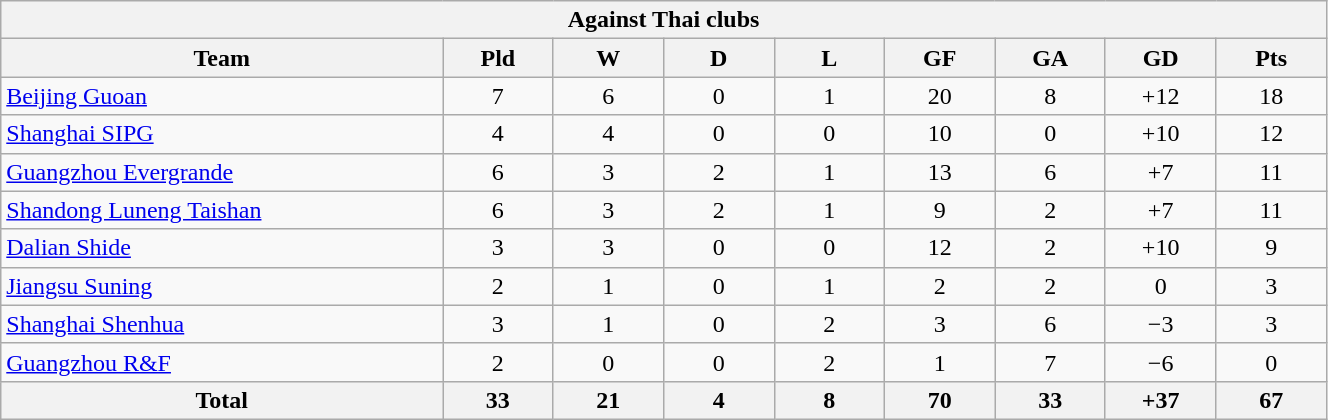<table width=70% class="wikitable" style="text-align:center">
<tr>
<th colspan=9>Against Thai clubs</th>
</tr>
<tr>
<th width=20%>Team</th>
<th width=5%>Pld</th>
<th width=5%>W</th>
<th width=5%>D</th>
<th width=5%>L</th>
<th width=5%>GF</th>
<th width=5%>GA</th>
<th width=5%>GD</th>
<th width=5%>Pts</th>
</tr>
<tr>
<td align=left> <a href='#'>Beijing Guoan</a></td>
<td>7</td>
<td>6</td>
<td>0</td>
<td>1</td>
<td>20</td>
<td>8</td>
<td>+12</td>
<td>18</td>
</tr>
<tr>
<td align=left> <a href='#'>Shanghai SIPG</a></td>
<td>4</td>
<td>4</td>
<td>0</td>
<td>0</td>
<td>10</td>
<td>0</td>
<td>+10</td>
<td>12</td>
</tr>
<tr>
<td align=left> <a href='#'>Guangzhou Evergrande</a></td>
<td>6</td>
<td>3</td>
<td>2</td>
<td>1</td>
<td>13</td>
<td>6</td>
<td>+7</td>
<td>11</td>
</tr>
<tr>
<td align=left> <a href='#'>Shandong Luneng Taishan</a></td>
<td>6</td>
<td>3</td>
<td>2</td>
<td>1</td>
<td>9</td>
<td>2</td>
<td>+7</td>
<td>11</td>
</tr>
<tr>
<td align=left> <a href='#'>Dalian Shide</a></td>
<td>3</td>
<td>3</td>
<td>0</td>
<td>0</td>
<td>12</td>
<td>2</td>
<td>+10</td>
<td>9</td>
</tr>
<tr>
<td align=left> <a href='#'>Jiangsu Suning</a></td>
<td>2</td>
<td>1</td>
<td>0</td>
<td>1</td>
<td>2</td>
<td>2</td>
<td>0</td>
<td>3</td>
</tr>
<tr>
<td align=left> <a href='#'>Shanghai Shenhua</a></td>
<td>3</td>
<td>1</td>
<td>0</td>
<td>2</td>
<td>3</td>
<td>6</td>
<td>−3</td>
<td>3</td>
</tr>
<tr>
<td align=left> <a href='#'>Guangzhou R&F</a></td>
<td>2</td>
<td>0</td>
<td>0</td>
<td>2</td>
<td>1</td>
<td>7</td>
<td>−6</td>
<td>0</td>
</tr>
<tr>
<th>Total</th>
<th>33</th>
<th>21</th>
<th>4</th>
<th>8</th>
<th>70</th>
<th>33</th>
<th>+37</th>
<th>67</th>
</tr>
</table>
